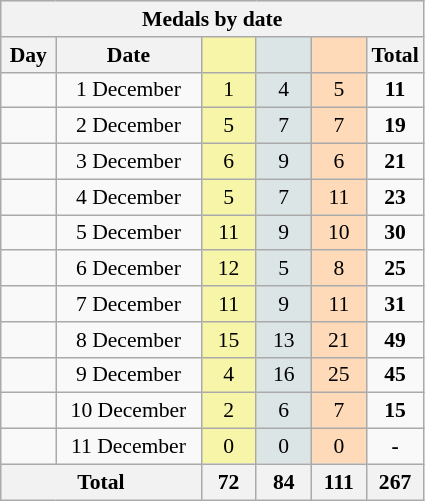<table class="wikitable" style="font-size:90%; text-align:center;">
<tr style="background:#efefef;">
<th colspan=6><strong>Medals by date</strong></th>
</tr>
<tr>
<th width=30><strong>Day</strong></th>
<th width=90><strong>Date</strong></th>
<th width=30 style="background:#F7F6A8;"></th>
<th width=30 style="background:#DCE5E5;"></th>
<th width=30 style="background:#FFDAB9;"></th>
<th width=30><strong>Total</strong></th>
</tr>
<tr>
<td></td>
<td>1 December</td>
<td style="background:#F7F6A8;">1</td>
<td style="background:#DCE5E5;">4</td>
<td style="background:#FFDAB9;">5</td>
<td><strong>11</strong></td>
</tr>
<tr>
<td></td>
<td>2 December</td>
<td style="background:#F7F6A8;">5</td>
<td style="background:#DCE5E5;">7</td>
<td style="background:#FFDAB9;">7</td>
<td><strong>19</strong></td>
</tr>
<tr>
<td></td>
<td>3 December</td>
<td style="background:#F7F6A8;">6</td>
<td style="background:#DCE5E5;">9</td>
<td style="background:#FFDAB9;">6</td>
<td><strong>21</strong></td>
</tr>
<tr>
<td></td>
<td>4 December</td>
<td style="background:#F7F6A8;">5</td>
<td style="background:#DCE5E5;">7</td>
<td style="background:#FFDAB9;">11</td>
<td><strong>23</strong></td>
</tr>
<tr>
<td></td>
<td>5 December</td>
<td style="background:#F7F6A8;">11</td>
<td style="background:#DCE5E5;">9</td>
<td style="background:#FFDAB9;">10</td>
<td><strong>30</strong></td>
</tr>
<tr>
<td></td>
<td>6 December</td>
<td style="background:#F7F6A8;">12</td>
<td style="background:#DCE5E5;">5</td>
<td style="background:#FFDAB9;">8</td>
<td><strong>25</strong></td>
</tr>
<tr>
<td></td>
<td>7 December</td>
<td style="background:#F7F6A8;">11</td>
<td style="background:#DCE5E5;">9</td>
<td style="background:#FFDAB9;">11</td>
<td><strong>31</strong></td>
</tr>
<tr>
<td></td>
<td>8 December</td>
<td style="background:#F7F6A8;">15</td>
<td style="background:#DCE5E5;">13</td>
<td style="background:#FFDAB9;">21</td>
<td><strong>49</strong></td>
</tr>
<tr>
<td></td>
<td>9 December</td>
<td style="background:#F7F6A8;">4</td>
<td style="background:#DCE5E5;">16</td>
<td style="background:#FFDAB9;">25</td>
<td><strong>45</strong></td>
</tr>
<tr>
<td></td>
<td>10 December</td>
<td style="background:#F7F6A8;">2</td>
<td style="background:#DCE5E5;">6</td>
<td style="background:#FFDAB9;">7</td>
<td><strong>15</strong></td>
</tr>
<tr>
<td></td>
<td>11 December</td>
<td style="background:#F7F6A8;">0</td>
<td style="background:#DCE5E5;">0</td>
<td style="background:#FFDAB9;">0</td>
<td><strong>-</strong></td>
</tr>
<tr>
<th colspan="2"><strong>Total</strong></th>
<th><strong>72</strong></th>
<th><strong>84</strong></th>
<th><strong>111</strong></th>
<th><strong>267</strong></th>
</tr>
</table>
